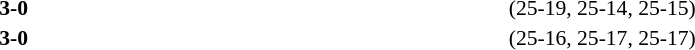<table width=100% cellspacing=1>
<tr>
<th width=20%></th>
<th width=12%></th>
<th width=20%></th>
<th width=33%></th>
<td></td>
</tr>
<tr style=font-size:90%>
<td align=right></td>
<td align=center><strong>3-0</strong></td>
<td></td>
<td>(25-19, 25-14, 25-15)</td>
<td></td>
</tr>
<tr style=font-size:90%>
<td align=right></td>
<td align=center><strong>3-0</strong></td>
<td></td>
<td>(25-16, 25-17, 25-17)</td>
</tr>
</table>
